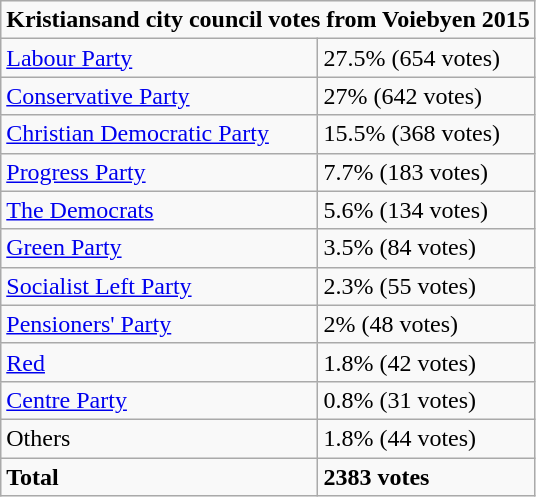<table class="wikitable" style="center;">
<tr>
<td colspan="2"><strong>Kristiansand city council votes from Voiebyen 2015</strong></td>
</tr>
<tr>
<td><a href='#'>Labour Party</a></td>
<td>27.5% (654 votes)</td>
</tr>
<tr>
<td><a href='#'>Conservative Party</a></td>
<td>27% (642 votes)</td>
</tr>
<tr>
<td><a href='#'>Christian Democratic Party</a></td>
<td>15.5% (368 votes)</td>
</tr>
<tr>
<td><a href='#'>Progress Party</a></td>
<td>7.7% (183 votes)</td>
</tr>
<tr>
<td><a href='#'>The Democrats</a></td>
<td>5.6% (134 votes)</td>
</tr>
<tr>
<td><a href='#'>Green Party</a></td>
<td>3.5% (84 votes)</td>
</tr>
<tr>
<td><a href='#'>Socialist Left Party</a></td>
<td>2.3% (55 votes)</td>
</tr>
<tr>
<td><a href='#'>Pensioners' Party</a></td>
<td>2% (48 votes)</td>
</tr>
<tr>
<td><a href='#'>Red</a></td>
<td>1.8% (42 votes)</td>
</tr>
<tr>
<td><a href='#'>Centre Party</a></td>
<td>0.8% (31 votes)</td>
</tr>
<tr>
<td>Others</td>
<td>1.8% (44 votes)</td>
</tr>
<tr>
<td><strong>Total</strong></td>
<td><strong>2383 votes</strong></td>
</tr>
</table>
